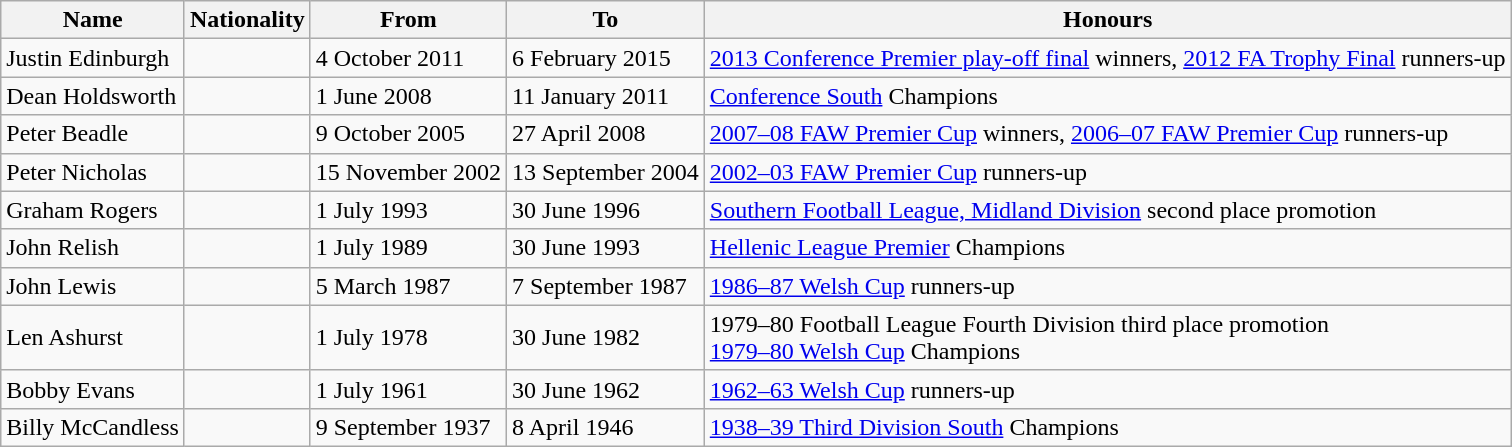<table class="wikitable sortable">
<tr>
<th>Name</th>
<th>Nationality</th>
<th>From</th>
<th>To</th>
<th>Honours</th>
</tr>
<tr>
<td>Justin Edinburgh</td>
<td></td>
<td>4 October 2011</td>
<td>6 February 2015</td>
<td><a href='#'>2013 Conference Premier play-off final</a> winners, <a href='#'>2012 FA Trophy Final</a> runners-up</td>
</tr>
<tr>
<td>Dean Holdsworth</td>
<td></td>
<td>1 June 2008</td>
<td>11 January 2011</td>
<td><a href='#'>Conference South</a> Champions</td>
</tr>
<tr>
<td>Peter Beadle</td>
<td></td>
<td>9 October 2005</td>
<td>27 April 2008</td>
<td><a href='#'>2007–08 FAW Premier Cup</a> winners, <a href='#'>2006–07 FAW Premier Cup</a> runners-up</td>
</tr>
<tr>
<td>Peter Nicholas</td>
<td></td>
<td>15 November 2002</td>
<td>13 September 2004</td>
<td><a href='#'>2002–03 FAW Premier Cup</a> runners-up</td>
</tr>
<tr>
<td>Graham Rogers</td>
<td></td>
<td>1 July 1993</td>
<td>30 June 1996</td>
<td><a href='#'>Southern Football League, Midland Division</a> second place promotion</td>
</tr>
<tr>
<td>John Relish</td>
<td></td>
<td>1 July 1989</td>
<td>30 June 1993</td>
<td><a href='#'>Hellenic League Premier</a> Champions</td>
</tr>
<tr>
<td>John Lewis</td>
<td></td>
<td>5 March 1987</td>
<td>7 September 1987</td>
<td><a href='#'>1986–87 Welsh Cup</a> runners-up</td>
</tr>
<tr>
<td>Len Ashurst</td>
<td></td>
<td>1 July 1978</td>
<td>30 June 1982</td>
<td>1979–80 Football League Fourth Division third place promotion<br><a href='#'>1979–80 Welsh Cup</a> Champions</td>
</tr>
<tr>
<td>Bobby Evans</td>
<td></td>
<td>1 July 1961</td>
<td>30 June 1962</td>
<td><a href='#'>1962–63 Welsh Cup</a> runners-up</td>
</tr>
<tr>
<td>Billy McCandless</td>
<td></td>
<td>9 September 1937</td>
<td>8 April 1946</td>
<td><a href='#'>1938–39 Third Division South</a> Champions</td>
</tr>
</table>
